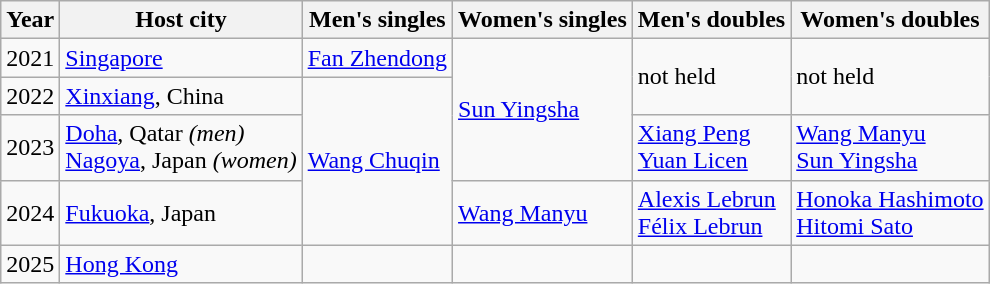<table class="wikitable"style="font-size:100%">
<tr>
<th>Year</th>
<th>Host city</th>
<th>Men's singles</th>
<th>Women's singles</th>
<th>Men's doubles</th>
<th>Women's doubles</th>
</tr>
<tr>
<td>2021</td>
<td><a href='#'>Singapore</a></td>
<td> <a href='#'>Fan Zhendong</a></td>
<td rowspan="3"> <a href='#'>Sun Yingsha</a></td>
<td rowspan="2">not held</td>
<td rowspan="2">not held</td>
</tr>
<tr>
<td>2022</td>
<td><a href='#'>Xinxiang</a>, China</td>
<td rowspan="3"> <a href='#'>Wang Chuqin</a></td>
</tr>
<tr>
<td>2023</td>
<td><a href='#'>Doha</a>, Qatar <em>(men)</em><br><a href='#'>Nagoya</a>, Japan <em>(women)</em></td>
<td> <a href='#'>Xiang Peng</a><br> <a href='#'>Yuan Licen</a></td>
<td> <a href='#'>Wang Manyu</a><br> <a href='#'>Sun Yingsha</a></td>
</tr>
<tr>
<td>2024</td>
<td><a href='#'>Fukuoka</a>, Japan</td>
<td> <a href='#'>Wang Manyu</a></td>
<td> <a href='#'>Alexis Lebrun</a> <br> <a href='#'>Félix Lebrun</a></td>
<td> <a href='#'>Honoka Hashimoto</a><br> <a href='#'>Hitomi Sato</a></td>
</tr>
<tr>
<td>2025</td>
<td><a href='#'>Hong Kong</a></td>
<td></td>
<td> <br></td>
<td> <br></td>
</tr>
</table>
